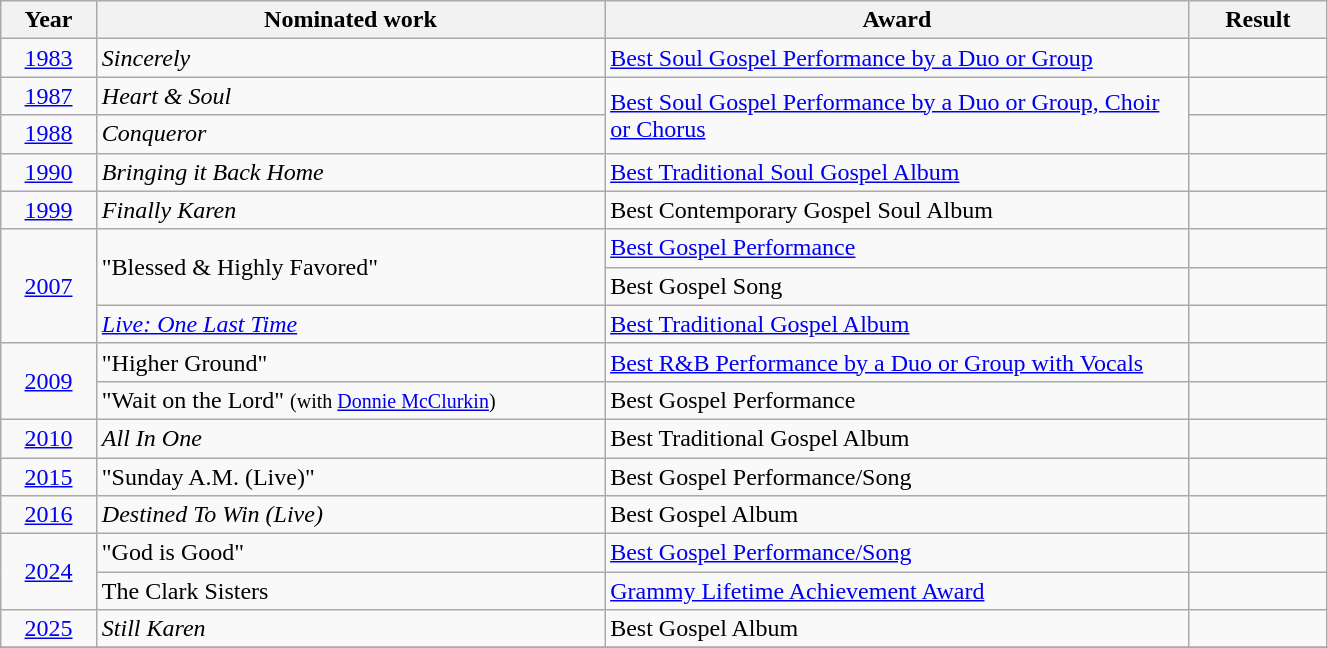<table class="wikitable" style="width:70%;">
<tr>
<th style="width:3%;">Year</th>
<th style="width:20%;">Nominated work</th>
<th style="width:23%;">Award</th>
<th style="width:5%;">Result</th>
</tr>
<tr>
<td align="center"><a href='#'>1983</a></td>
<td><em>Sincerely</em></td>
<td><a href='#'>Best Soul Gospel Performance by a Duo or Group</a></td>
<td></td>
</tr>
<tr>
<td align="center"><a href='#'>1987</a></td>
<td><em>Heart & Soul</em></td>
<td rowspan="2"><a href='#'>Best Soul Gospel Performance by a Duo or Group, Choir or Chorus</a></td>
<td></td>
</tr>
<tr>
<td align="center"><a href='#'>1988</a></td>
<td><em>Conqueror</em></td>
<td></td>
</tr>
<tr>
<td align="center"><a href='#'>1990</a></td>
<td><em>Bringing it Back Home</em></td>
<td><a href='#'>Best Traditional Soul Gospel Album</a></td>
<td></td>
</tr>
<tr>
<td align="center"><a href='#'>1999</a></td>
<td><em>Finally Karen</em></td>
<td>Best Contemporary Gospel Soul Album</td>
<td></td>
</tr>
<tr>
<td align="center" rowspan="3"><a href='#'>2007</a></td>
<td rowspan="2">"Blessed & Highly Favored"</td>
<td><a href='#'>Best Gospel Performance</a></td>
<td></td>
</tr>
<tr>
<td>Best Gospel Song</td>
<td></td>
</tr>
<tr>
<td><em><a href='#'>Live: One Last Time</a></em></td>
<td><a href='#'>Best Traditional Gospel Album</a></td>
<td></td>
</tr>
<tr>
<td align="center" rowspan="2"><a href='#'>2009</a></td>
<td>"Higher Ground"</td>
<td><a href='#'>Best R&B Performance by a Duo or Group with Vocals</a></td>
<td></td>
</tr>
<tr>
<td>"Wait on the Lord" <small>(with <a href='#'>Donnie McClurkin</a>)</small></td>
<td>Best Gospel Performance</td>
<td></td>
</tr>
<tr>
<td align="center"><a href='#'>2010</a></td>
<td><em>All In One</em></td>
<td>Best Traditional Gospel Album</td>
<td></td>
</tr>
<tr>
<td align="center"><a href='#'>2015</a></td>
<td>"Sunday A.M. (Live)"</td>
<td>Best Gospel Performance/Song</td>
<td></td>
</tr>
<tr>
<td align="center"><a href='#'>2016</a></td>
<td><em>Destined To Win (Live)</em></td>
<td>Best Gospel Album</td>
<td></td>
</tr>
<tr>
<td align="center" rowspan="2"><a href='#'>2024</a></td>
<td>"God is Good"</td>
<td><a href='#'>Best Gospel Performance/Song</a></td>
<td></td>
</tr>
<tr>
<td>The Clark Sisters</td>
<td><a href='#'>Grammy Lifetime Achievement Award</a></td>
<td></td>
</tr>
<tr>
<td align="center"><a href='#'>2025</a></td>
<td><em>Still Karen</em></td>
<td>Best Gospel Album</td>
<td></td>
</tr>
<tr>
</tr>
</table>
